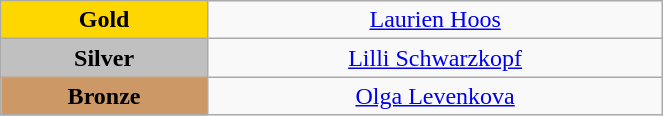<table class="wikitable" style="text-align:center; " width="35%">
<tr>
<td bgcolor="gold"><strong>Gold</strong></td>
<td><a href='#'>Laurien Hoos</a><br>  <small><em></em></small></td>
</tr>
<tr>
<td bgcolor="silver"><strong>Silver</strong></td>
<td><a href='#'>Lilli Schwarzkopf</a><br>  <small><em></em></small></td>
</tr>
<tr>
<td bgcolor="CC9966"><strong>Bronze</strong></td>
<td><a href='#'>Olga Levenkova</a><br>  <small><em></em></small></td>
</tr>
</table>
